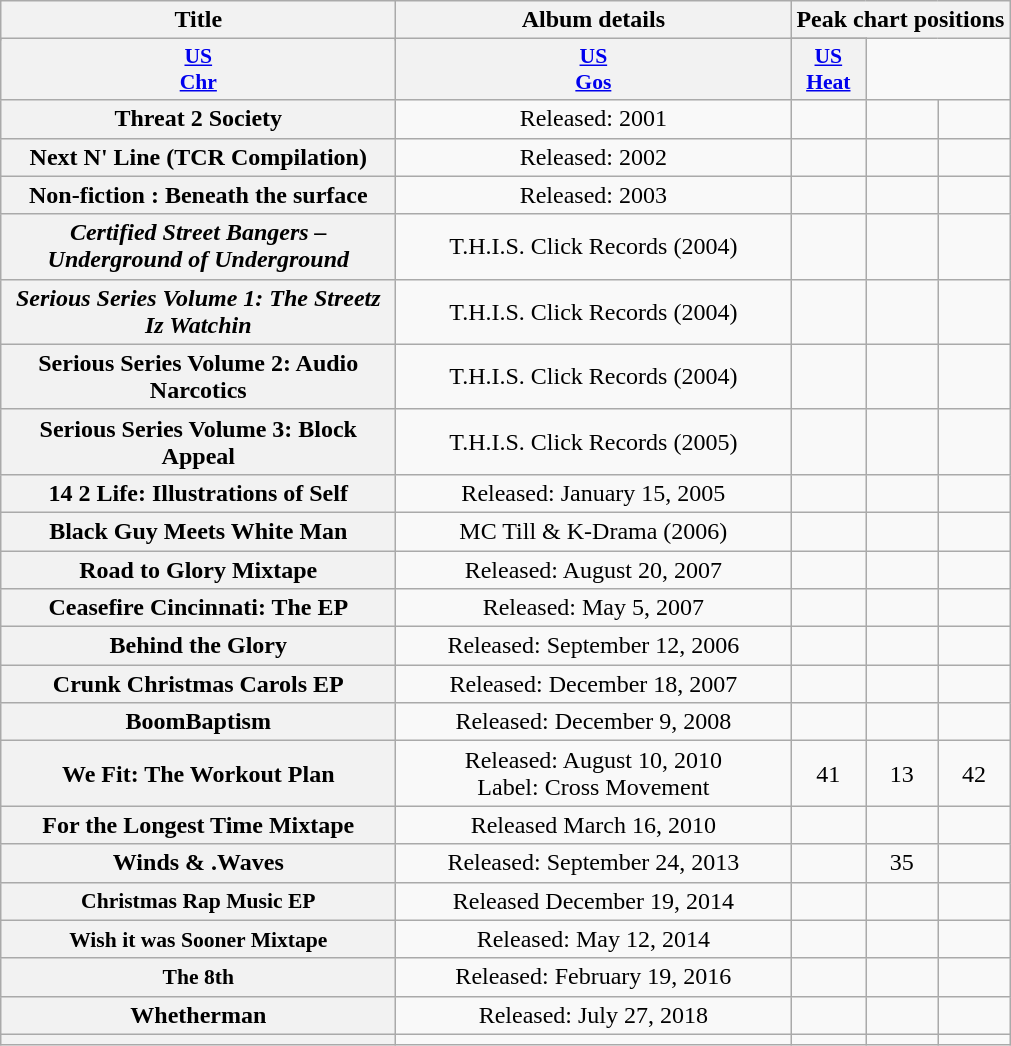<table class="wikitable plainrowheaders" style="text-align:center;">
<tr>
<th scope="col" rowspan="2" style="width:16em;">Title</th>
<th scope="col" rowspan="2" style="width:16em;">Album details</th>
<th scope="col" colspan="3">Peak chart positions</th>
</tr>
<tr>
</tr>
<tr>
<th style="width:3em; font-size:90%"><a href='#'>US<br>Chr</a></th>
<th style="width:3em; font-size:90%"><a href='#'>US<br>Gos</a></th>
<th style="width:3em; font-size:90%"><a href='#'>US<br>Heat</a></th>
</tr>
<tr>
<th>Threat 2 Society</th>
<td>Released: 2001</td>
<td></td>
<td></td>
<td></td>
</tr>
<tr>
<th>Next N' Line (TCR Compilation)</th>
<td>Released: 2002</td>
<td></td>
<td></td>
<td></td>
</tr>
<tr>
<th>Non-fiction : Beneath the surface</th>
<td>Released: 2003</td>
<td></td>
<td></td>
<td></td>
</tr>
<tr>
<th><em>Certified Street Bangers – Underground of Underground</em></th>
<td>T.H.I.S. Click Records (2004)</td>
<td></td>
<td></td>
<td></td>
</tr>
<tr>
<th><em>Serious Series Volume 1: The Streetz Iz Watchin<strong></th>
<td>T.H.I.S. Click Records (2004)</td>
<td></td>
<td></td>
<td></td>
</tr>
<tr>
<th></em>Serious Series Volume 2: Audio Narcotics<em></th>
<td>T.H.I.S. Click Records (2004)</td>
<td></td>
<td></td>
<td></td>
</tr>
<tr>
<th></em>Serious Series Volume 3: Block Appeal<em></th>
<td>T.H.I.S. Click Records (2005)</td>
<td></td>
<td></td>
<td></td>
</tr>
<tr>
<th></em>14 2 Life: Illustrations of Self<em></th>
<td>Released: January 15, 2005</td>
<td></td>
<td></td>
<td></td>
</tr>
<tr>
<th></em>Black Guy Meets White Man<em></th>
<td>MC Till & K-Drama (2006)</td>
<td></td>
<td></td>
<td></td>
</tr>
<tr>
<th></em>Road to Glory Mixtape<em></th>
<td>Released: August 20, 2007</td>
<td></td>
<td></td>
<td></td>
</tr>
<tr>
<th>Ceasefire Cincinnati: The EP</th>
<td>Released: May 5, 2007</td>
<td></td>
<td></td>
<td></td>
</tr>
<tr>
<th></em>Behind the Glory<em></th>
<td>Released: September 12, 2006</td>
<td></td>
<td></td>
<td></td>
</tr>
<tr>
<th></em>Crunk Christmas Carols EP<em></th>
<td>Released: December 18, 2007</td>
<td></td>
<td></td>
<td></td>
</tr>
<tr>
<th></em>BoomBaptism<em></th>
<td>Released: December 9, 2008</td>
<td></td>
<td></td>
<td></td>
</tr>
<tr>
<th></em>We Fit: The Workout Plan<em></th>
<td>Released: August 10, 2010<br>Label: Cross Movement</td>
<td>41</td>
<td>13</td>
<td>42</td>
</tr>
<tr>
<th></em>For the Longest Time Mixtape<em></th>
<td>Released March 16, 2010</td>
<td></td>
<td></td>
<td></td>
</tr>
<tr>
<th></em>Winds & .Waves<em></th>
<td>Released: September 24, 2013<br></td>
<td></td>
<td>35</td>
<td></td>
</tr>
<tr>
<th style="width:3em; font-size:90%"></em>Christmas Rap Music EP<em></th>
<td>Released December 19, 2014</td>
<td></td>
<td></td>
<td></td>
</tr>
<tr>
<th style="width:3em; font-size:90%"></em>Wish it was Sooner Mixtape<em></th>
<td>Released: May 12, 2014</td>
<td></td>
<td></td>
<td></td>
</tr>
<tr>
<th style="width:3em; font-size:90%"></em>The 8th<em></th>
<td>Released: February 19, 2016</td>
<td></td>
<td></td>
<td></td>
</tr>
<tr>
<th></em>Whetherman<em></th>
<td>Released: July 27, 2018<br></td>
<td></td>
<td></td>
<td></td>
</tr>
<tr>
<th></th>
<td></td>
<td></td>
<td></td>
<td></td>
</tr>
</table>
